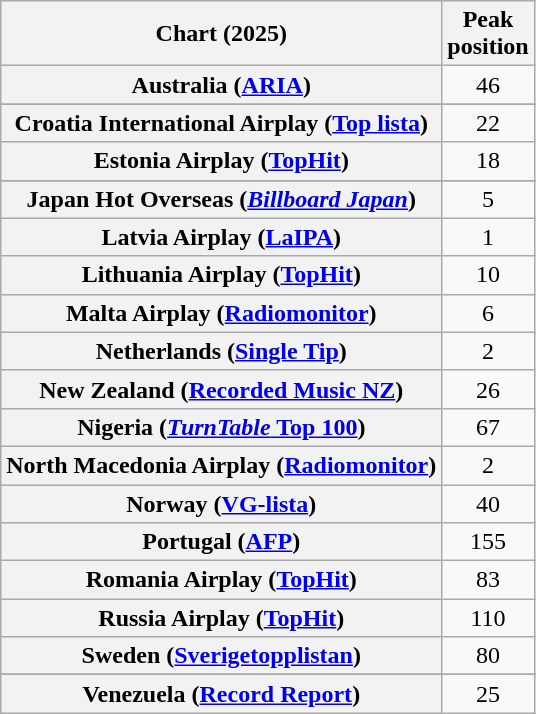<table class="wikitable sortable plainrowheaders" style="text-align:center">
<tr>
<th scope="col">Chart (2025)</th>
<th scope="col">Peak<br>position</th>
</tr>
<tr>
<th scope="row">Australia (<a href='#'>ARIA</a>)</th>
<td>46</td>
</tr>
<tr>
</tr>
<tr>
</tr>
<tr>
</tr>
<tr>
<th scope="row">Croatia International Airplay (<a href='#'>Top lista</a>)</th>
<td>22</td>
</tr>
<tr>
<th scope="row">Estonia Airplay (<a href='#'>TopHit</a>)</th>
<td>18</td>
</tr>
<tr>
</tr>
<tr>
</tr>
<tr>
</tr>
<tr>
<th scope="row">Japan Hot Overseas (<em><a href='#'>Billboard Japan</a></em>)</th>
<td>5</td>
</tr>
<tr>
<th scope="row">Latvia Airplay (<a href='#'>LaIPA</a>)</th>
<td>1</td>
</tr>
<tr>
<th scope="row">Lithuania Airplay (<a href='#'>TopHit</a>)</th>
<td>10</td>
</tr>
<tr>
<th scope="row">Malta Airplay (<a href='#'>Radiomonitor</a>)</th>
<td>6</td>
</tr>
<tr>
<th scope="row">Netherlands (<a href='#'>Single Tip</a>)</th>
<td>2</td>
</tr>
<tr>
<th scope="row">New Zealand (<a href='#'>Recorded Music NZ</a>)</th>
<td>26</td>
</tr>
<tr>
<th scope="row">Nigeria (<a href='#'><em>TurnTable</em> Top 100</a>)</th>
<td>67</td>
</tr>
<tr>
<th scope="row">North Macedonia Airplay (<a href='#'>Radiomonitor</a>)</th>
<td>2</td>
</tr>
<tr>
<th scope="row">Norway (<a href='#'>VG-lista</a>)</th>
<td>40</td>
</tr>
<tr>
<th scope="row">Portugal (<a href='#'>AFP</a>)</th>
<td>155</td>
</tr>
<tr>
<th scope="row">Romania Airplay (<a href='#'>TopHit</a>)</th>
<td>83</td>
</tr>
<tr>
<th scope="row">Russia Airplay (<a href='#'>TopHit</a>)</th>
<td>110</td>
</tr>
<tr>
<th scope="row">Sweden (<a href='#'>Sverigetopplistan</a>)</th>
<td>80</td>
</tr>
<tr>
</tr>
<tr>
</tr>
<tr>
</tr>
<tr>
<th scope="row">Venezuela (<a href='#'>Record Report</a>)</th>
<td>25</td>
</tr>
</table>
